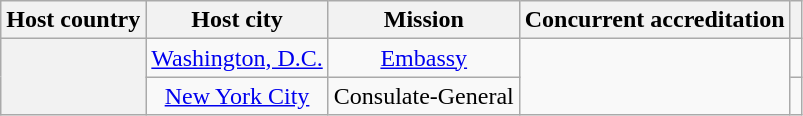<table class="wikitable plainrowheaders" style="text-align:center;">
<tr>
<th scope="col">Host country</th>
<th scope="col">Host city</th>
<th scope="col">Mission</th>
<th scope="col">Concurrent accreditation</th>
<th scope="col"></th>
</tr>
<tr>
<th scope="row" rowspan="2"></th>
<td><a href='#'>Washington, D.C.</a></td>
<td><a href='#'>Embassy</a></td>
<td rowspan="2"></td>
<td></td>
</tr>
<tr>
<td><a href='#'>New York City</a></td>
<td>Consulate-General</td>
<td></td>
</tr>
</table>
